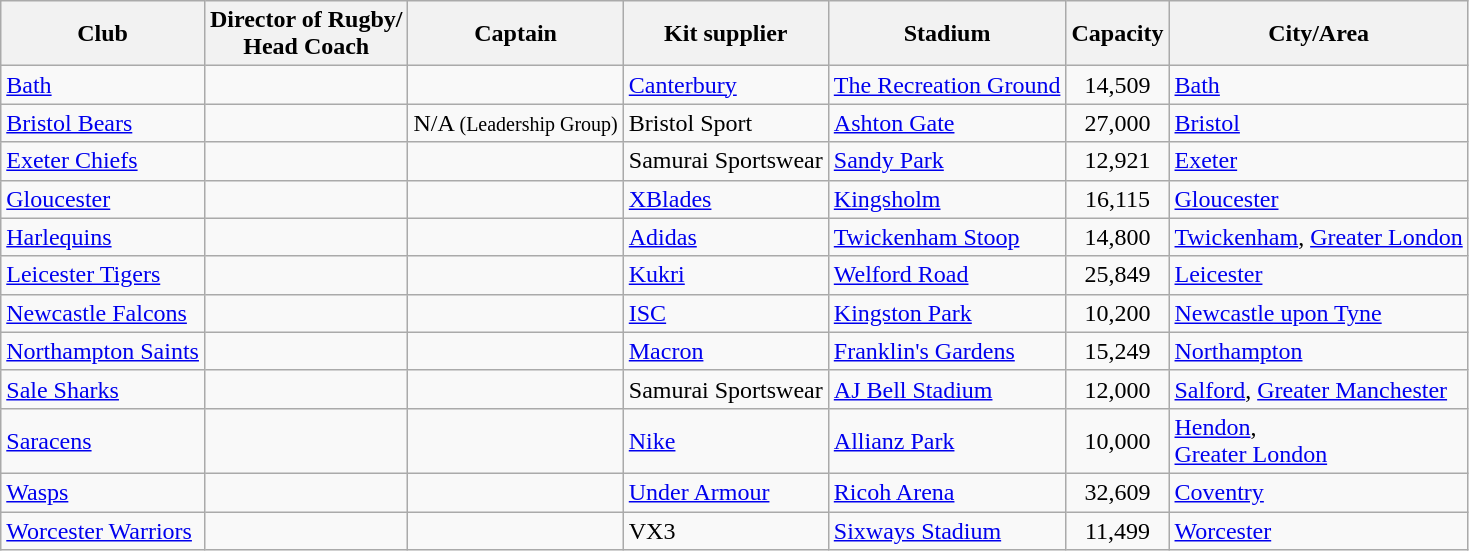<table class="wikitable sortable">
<tr>
<th>Club</th>
<th>Director of Rugby/<br>Head Coach</th>
<th>Captain</th>
<th>Kit supplier</th>
<th>Stadium</th>
<th>Capacity</th>
<th>City/Area</th>
</tr>
<tr>
<td><a href='#'>Bath</a></td>
<td></td>
<td></td>
<td><a href='#'>Canterbury</a></td>
<td><a href='#'>The Recreation Ground</a></td>
<td align=center>14,509</td>
<td><a href='#'>Bath</a></td>
</tr>
<tr>
<td><a href='#'>Bristol Bears</a></td>
<td></td>
<td>N/A <small>(Leadership Group)</small></td>
<td>Bristol Sport</td>
<td><a href='#'>Ashton Gate</a></td>
<td align=center>27,000</td>
<td><a href='#'>Bristol</a></td>
</tr>
<tr>
<td><a href='#'>Exeter Chiefs</a></td>
<td></td>
<td></td>
<td>Samurai Sportswear</td>
<td><a href='#'>Sandy Park</a></td>
<td align=center>12,921</td>
<td><a href='#'>Exeter</a></td>
</tr>
<tr>
<td><a href='#'>Gloucester</a></td>
<td></td>
<td></td>
<td><a href='#'>XBlades</a></td>
<td><a href='#'>Kingsholm</a></td>
<td align=center>16,115</td>
<td><a href='#'>Gloucester</a></td>
</tr>
<tr>
<td><a href='#'>Harlequins</a></td>
<td></td>
<td></td>
<td><a href='#'>Adidas</a></td>
<td><a href='#'>Twickenham Stoop</a></td>
<td align=center>14,800</td>
<td><a href='#'>Twickenham</a>, <a href='#'>Greater London</a></td>
</tr>
<tr>
<td><a href='#'>Leicester Tigers</a></td>
<td></td>
<td></td>
<td><a href='#'>Kukri</a></td>
<td><a href='#'>Welford Road</a></td>
<td align=center>25,849</td>
<td><a href='#'>Leicester</a></td>
</tr>
<tr>
<td><a href='#'>Newcastle Falcons</a></td>
<td></td>
<td></td>
<td><a href='#'>ISC</a></td>
<td><a href='#'>Kingston Park</a></td>
<td align=center>10,200</td>
<td><a href='#'>Newcastle upon Tyne</a></td>
</tr>
<tr>
<td><a href='#'>Northampton Saints</a></td>
<td></td>
<td></td>
<td><a href='#'>Macron</a></td>
<td><a href='#'>Franklin's Gardens</a></td>
<td align=center>15,249</td>
<td><a href='#'>Northampton</a></td>
</tr>
<tr>
<td><a href='#'>Sale Sharks</a></td>
<td></td>
<td></td>
<td>Samurai Sportswear</td>
<td><a href='#'>AJ Bell Stadium</a></td>
<td align=center>12,000</td>
<td><a href='#'>Salford</a>, <a href='#'>Greater Manchester</a></td>
</tr>
<tr>
<td><a href='#'>Saracens</a></td>
<td></td>
<td></td>
<td><a href='#'>Nike</a></td>
<td><a href='#'>Allianz Park</a></td>
<td align=center>10,000</td>
<td><a href='#'>Hendon</a>,<br><a href='#'>Greater London</a></td>
</tr>
<tr>
<td><a href='#'>Wasps</a></td>
<td></td>
<td></td>
<td><a href='#'>Under Armour</a></td>
<td><a href='#'>Ricoh Arena</a></td>
<td align=center>32,609</td>
<td><a href='#'>Coventry</a></td>
</tr>
<tr>
<td><a href='#'>Worcester Warriors</a></td>
<td></td>
<td></td>
<td>VX3</td>
<td><a href='#'>Sixways Stadium</a></td>
<td align=center>11,499</td>
<td><a href='#'>Worcester</a></td>
</tr>
</table>
